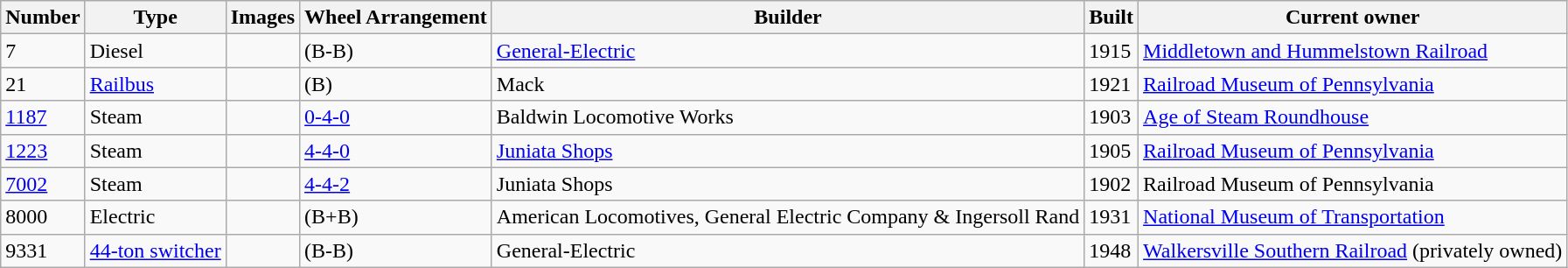<table class="wikitable" style="font-size:100%;">
<tr>
<th>Number</th>
<th>Type</th>
<th>Images</th>
<th>Wheel Arrangement</th>
<th>Builder</th>
<th>Built</th>
<th>Current owner</th>
</tr>
<tr>
<td>7</td>
<td>Diesel</td>
<td></td>
<td>(B-B)</td>
<td><a href='#'>General-Electric</a></td>
<td>1915</td>
<td><a href='#'>Middletown and Hummelstown Railroad</a></td>
</tr>
<tr>
<td>21</td>
<td><a href='#'>Railbus</a></td>
<td></td>
<td>(B)</td>
<td>Mack</td>
<td>1921</td>
<td><a href='#'>Railroad Museum of Pennsylvania</a></td>
</tr>
<tr>
<td><a href='#'>1187</a></td>
<td>Steam</td>
<td></td>
<td><a href='#'>0-4-0</a></td>
<td>Baldwin Locomotive Works</td>
<td>1903</td>
<td><a href='#'>Age of Steam Roundhouse</a></td>
</tr>
<tr>
<td><a href='#'>1223</a></td>
<td>Steam</td>
<td></td>
<td><a href='#'>4-4-0</a></td>
<td><a href='#'>Juniata Shops</a></td>
<td>1905</td>
<td><a href='#'>Railroad Museum of Pennsylvania</a></td>
</tr>
<tr>
<td><a href='#'>7002</a></td>
<td>Steam</td>
<td></td>
<td><a href='#'>4-4-2</a></td>
<td>Juniata Shops</td>
<td>1902</td>
<td>Railroad Museum of Pennsylvania</td>
</tr>
<tr>
<td>8000</td>
<td>Electric</td>
<td></td>
<td>(B+B)</td>
<td>American Locomotives, General Electric Company & Ingersoll Rand</td>
<td>1931</td>
<td><a href='#'>National Museum of Transportation</a></td>
</tr>
<tr>
<td>9331</td>
<td><a href='#'>44-ton switcher</a></td>
<td></td>
<td>(B-B)</td>
<td>General-Electric</td>
<td>1948</td>
<td><a href='#'>Walkersville Southern Railroad</a> (privately owned)</td>
</tr>
</table>
